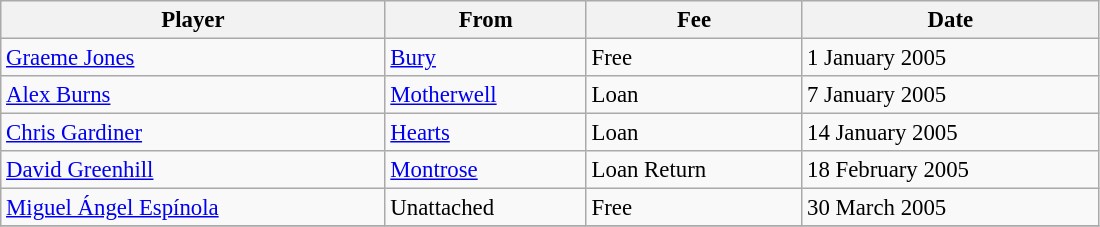<table class="wikitable" style="text-align:center; font-size:95%;width:58%; text-align:left">
<tr>
<th><strong>Player</strong></th>
<th><strong>From</strong></th>
<th><strong>Fee</strong></th>
<th><strong>Date</strong></th>
</tr>
<tr --->
<td> <a href='#'>Graeme Jones</a></td>
<td><a href='#'>Bury</a></td>
<td>Free</td>
<td>1 January 2005</td>
</tr>
<tr --->
<td> <a href='#'>Alex Burns</a></td>
<td><a href='#'>Motherwell</a></td>
<td>Loan</td>
<td>7 January 2005</td>
</tr>
<tr --->
<td> <a href='#'>Chris Gardiner</a></td>
<td><a href='#'>Hearts</a></td>
<td>Loan</td>
<td>14 January 2005</td>
</tr>
<tr --->
<td> <a href='#'>David Greenhill</a></td>
<td><a href='#'>Montrose</a></td>
<td>Loan Return</td>
<td>18 February 2005</td>
</tr>
<tr --->
<td> <a href='#'>Miguel Ángel Espínola</a></td>
<td>Unattached</td>
<td>Free</td>
<td>30 March 2005</td>
</tr>
<tr --->
</tr>
</table>
